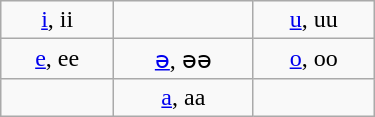<table class="wikitable" style="text-align: center; width: 250px;">
<tr>
<td><a href='#'>i</a>, ii</td>
<td> </td>
<td><a href='#'>u</a>, uu</td>
</tr>
<tr>
<td><a href='#'>e</a>, ee</td>
<td><a href='#'>ə</a>, əə</td>
<td><a href='#'>o</a>, oo</td>
</tr>
<tr>
<td> </td>
<td><a href='#'>a</a>, aa</td>
<td> </td>
</tr>
</table>
